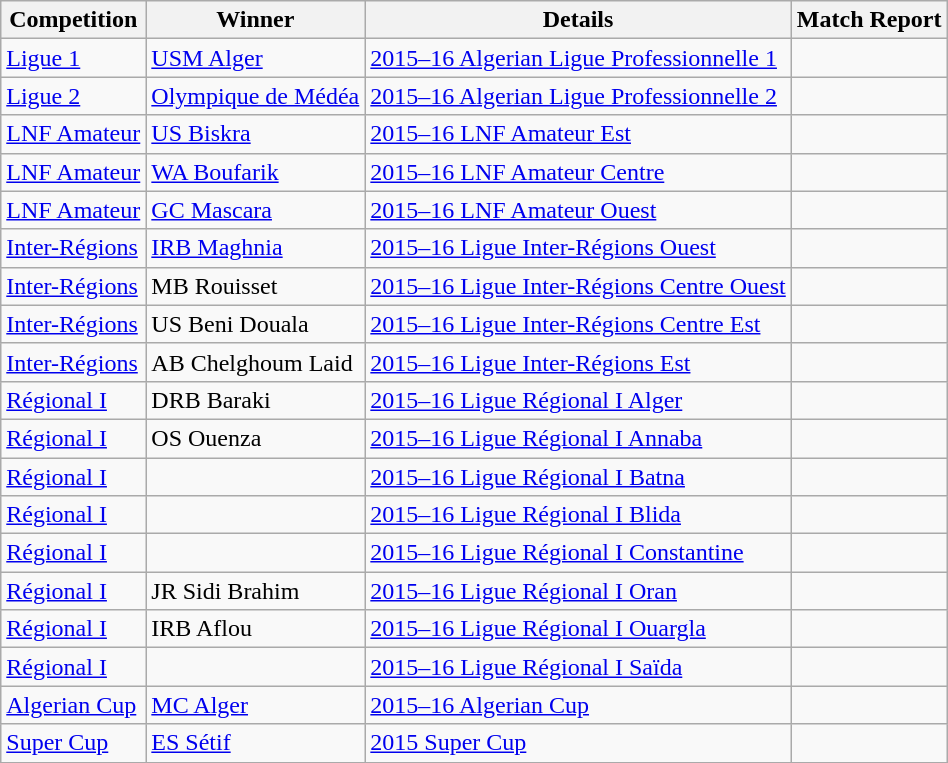<table class="wikitable">
<tr>
<th>Competition</th>
<th>Winner</th>
<th>Details</th>
<th>Match Report</th>
</tr>
<tr>
<td><a href='#'>Ligue 1</a></td>
<td><a href='#'>USM Alger</a></td>
<td><a href='#'>2015–16 Algerian Ligue Professionnelle 1</a></td>
<td></td>
</tr>
<tr>
<td><a href='#'>Ligue 2</a></td>
<td><a href='#'>Olympique de Médéa</a></td>
<td><a href='#'>2015–16 Algerian Ligue Professionnelle 2</a></td>
<td></td>
</tr>
<tr>
<td><a href='#'>LNF Amateur</a></td>
<td><a href='#'>US Biskra</a></td>
<td><a href='#'>2015–16 LNF Amateur Est</a></td>
<td></td>
</tr>
<tr>
<td><a href='#'>LNF Amateur</a></td>
<td><a href='#'>WA Boufarik</a></td>
<td><a href='#'>2015–16 LNF Amateur Centre</a></td>
<td></td>
</tr>
<tr>
<td><a href='#'>LNF Amateur</a></td>
<td><a href='#'>GC Mascara</a></td>
<td><a href='#'>2015–16 LNF Amateur Ouest</a></td>
<td></td>
</tr>
<tr>
<td><a href='#'>Inter-Régions</a></td>
<td><a href='#'>IRB Maghnia</a></td>
<td><a href='#'>2015–16 Ligue Inter-Régions Ouest</a></td>
<td></td>
</tr>
<tr>
<td><a href='#'>Inter-Régions</a></td>
<td>MB Rouisset</td>
<td><a href='#'>2015–16 Ligue Inter-Régions Centre Ouest</a></td>
<td></td>
</tr>
<tr>
<td><a href='#'>Inter-Régions</a></td>
<td>US Beni  Douala</td>
<td><a href='#'>2015–16 Ligue Inter-Régions Centre Est</a></td>
<td></td>
</tr>
<tr>
<td><a href='#'>Inter-Régions</a></td>
<td>AB Chelghoum Laid</td>
<td><a href='#'>2015–16 Ligue Inter-Régions Est</a></td>
<td></td>
</tr>
<tr>
<td><a href='#'>Régional I</a></td>
<td>DRB Baraki</td>
<td><a href='#'>2015–16 Ligue Régional I Alger</a></td>
<td></td>
</tr>
<tr>
<td><a href='#'>Régional I</a></td>
<td>OS Ouenza</td>
<td><a href='#'>2015–16 Ligue Régional I Annaba</a></td>
<td></td>
</tr>
<tr>
<td><a href='#'>Régional I</a></td>
<td></td>
<td><a href='#'>2015–16 Ligue Régional I Batna</a></td>
<td></td>
</tr>
<tr>
<td><a href='#'>Régional I</a></td>
<td></td>
<td><a href='#'>2015–16 Ligue Régional I Blida</a></td>
<td></td>
</tr>
<tr>
<td><a href='#'>Régional I</a></td>
<td></td>
<td><a href='#'>2015–16 Ligue Régional I Constantine</a></td>
<td></td>
</tr>
<tr>
<td><a href='#'>Régional I</a></td>
<td>JR Sidi Brahim</td>
<td><a href='#'>2015–16 Ligue Régional I Oran</a></td>
<td></td>
</tr>
<tr>
<td><a href='#'>Régional I</a></td>
<td>IRB Aflou</td>
<td><a href='#'>2015–16 Ligue Régional I Ouargla</a></td>
<td></td>
</tr>
<tr>
<td><a href='#'>Régional I</a></td>
<td></td>
<td><a href='#'>2015–16 Ligue Régional I Saïda</a></td>
<td></td>
</tr>
<tr>
<td><a href='#'>Algerian Cup</a></td>
<td><a href='#'>MC Alger</a></td>
<td><a href='#'>2015–16 Algerian Cup</a></td>
<td></td>
</tr>
<tr>
<td><a href='#'>Super Cup</a></td>
<td><a href='#'>ES Sétif</a></td>
<td><a href='#'>2015 Super Cup</a></td>
<td></td>
</tr>
</table>
